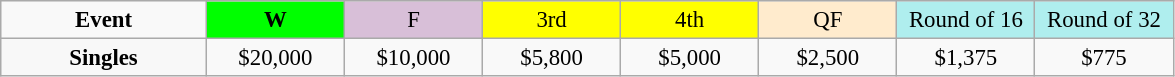<table class=wikitable style=font-size:95%;text-align:center>
<tr>
<td style="width:130px"><strong>Event</strong></td>
<td style="width:85px; background:lime"><strong>W</strong></td>
<td style="width:85px; background:thistle">F</td>
<td style="width:85px; background:#ffff00">3rd</td>
<td style="width:85px; background:#ffff00">4th</td>
<td style="width:85px; background:#ffebcd">QF</td>
<td style="width:85px; background:#afeeee">Round of 16</td>
<td style="width:85px; background:#afeeee">Round of 32</td>
</tr>
<tr>
<th style=background:#f8f8f8>Singles </th>
<td>$20,000</td>
<td>$10,000</td>
<td>$5,800</td>
<td>$5,000</td>
<td>$2,500</td>
<td>$1,375</td>
<td>$775</td>
</tr>
</table>
